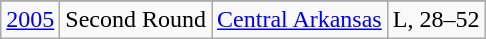<table class="wikitable">
<tr>
</tr>
<tr align="center">
<td><a href='#'>2005</a></td>
<td>Second Round</td>
<td><a href='#'>Central Arkansas</a></td>
<td>L, 28–52</td>
</tr>
</table>
